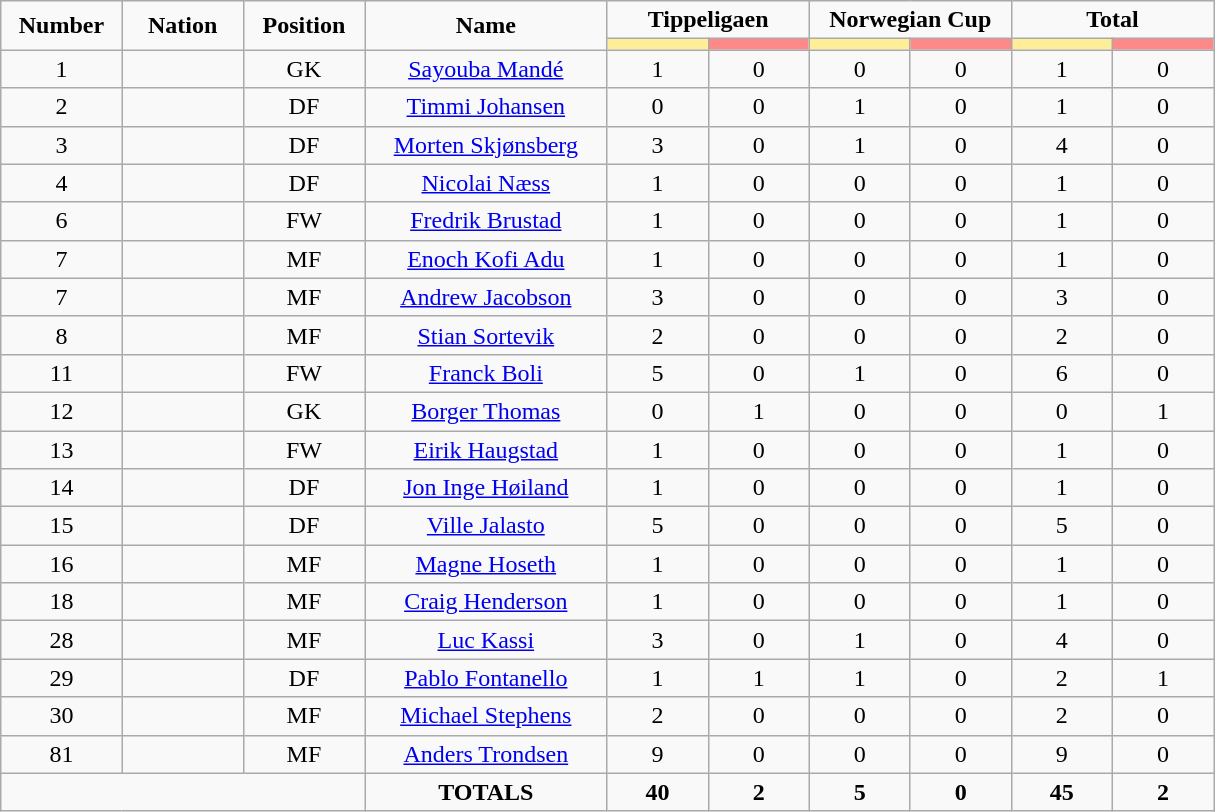<table class="wikitable" style="font-size: 100%; text-align: center;">
<tr>
<td rowspan=2 width="10%" align=center><strong>Number</strong></td>
<td rowspan=2 width="10%" align=center><strong>Nation</strong></td>
<td rowspan=2 width="10%" align=center><strong>Position</strong></td>
<td rowspan=2 width="20%" align=center><strong>Name</strong></td>
<td colspan=2 align=center><strong>Tippeligaen</strong></td>
<td colspan=2 align=center><strong>Norwegian Cup</strong></td>
<td colspan=2 align=center><strong>Total</strong></td>
</tr>
<tr>
<th width=60 style="background: #FFEE99"></th>
<th width=60 style="background: #FF8888"></th>
<th width=60 style="background: #FFEE99"></th>
<th width=60 style="background: #FF8888"></th>
<th width=60 style="background: #FFEE99"></th>
<th width=60 style="background: #FF8888"></th>
</tr>
<tr>
<td>1</td>
<td></td>
<td>GK</td>
<td><a href='#'>Sayouba Mandé</a></td>
<td>1</td>
<td>0</td>
<td>0</td>
<td>0</td>
<td>1</td>
<td>0</td>
</tr>
<tr>
<td>2</td>
<td></td>
<td>DF</td>
<td><a href='#'>Timmi Johansen</a></td>
<td>0</td>
<td>0</td>
<td>1</td>
<td>0</td>
<td>1</td>
<td>0</td>
</tr>
<tr>
<td>3</td>
<td></td>
<td>DF</td>
<td><a href='#'>Morten Skjønsberg</a></td>
<td>3</td>
<td>0</td>
<td>1</td>
<td>0</td>
<td>4</td>
<td>0</td>
</tr>
<tr>
<td>4</td>
<td></td>
<td>DF</td>
<td><a href='#'>Nicolai Næss</a></td>
<td>1</td>
<td>0</td>
<td>0</td>
<td>0</td>
<td>1</td>
<td>0</td>
</tr>
<tr>
<td>6</td>
<td></td>
<td>FW</td>
<td><a href='#'>Fredrik Brustad</a></td>
<td>1</td>
<td>0</td>
<td>0</td>
<td>0</td>
<td>1</td>
<td>0</td>
</tr>
<tr>
<td>7</td>
<td></td>
<td>MF</td>
<td><a href='#'>Enoch Kofi Adu</a></td>
<td>1</td>
<td>0</td>
<td>0</td>
<td>0</td>
<td>1</td>
<td>0</td>
</tr>
<tr>
<td>7</td>
<td></td>
<td>MF</td>
<td><a href='#'>Andrew Jacobson</a></td>
<td>3</td>
<td>0</td>
<td>0</td>
<td>0</td>
<td>3</td>
<td>0</td>
</tr>
<tr>
<td>8</td>
<td></td>
<td>MF</td>
<td><a href='#'>Stian Sortevik</a></td>
<td>2</td>
<td>0</td>
<td>0</td>
<td>0</td>
<td>2</td>
<td>0</td>
</tr>
<tr>
<td>11</td>
<td></td>
<td>FW</td>
<td><a href='#'>Franck Boli</a></td>
<td>5</td>
<td>0</td>
<td>1</td>
<td>0</td>
<td>6</td>
<td>0</td>
</tr>
<tr>
<td>12</td>
<td></td>
<td>GK</td>
<td><a href='#'>Borger Thomas</a></td>
<td>0</td>
<td>1</td>
<td>0</td>
<td>0</td>
<td>0</td>
<td>1</td>
</tr>
<tr>
<td>13</td>
<td></td>
<td>FW</td>
<td><a href='#'>Eirik Haugstad</a></td>
<td>1</td>
<td>0</td>
<td>0</td>
<td>0</td>
<td>1</td>
<td>0</td>
</tr>
<tr>
<td>14</td>
<td></td>
<td>DF</td>
<td><a href='#'>Jon Inge Høiland</a></td>
<td>1</td>
<td>0</td>
<td>0</td>
<td>0</td>
<td>1</td>
<td>0</td>
</tr>
<tr>
<td>15</td>
<td></td>
<td>DF</td>
<td><a href='#'>Ville Jalasto</a></td>
<td>5</td>
<td>0</td>
<td>0</td>
<td>0</td>
<td>5</td>
<td>0</td>
</tr>
<tr>
<td>16</td>
<td></td>
<td>MF</td>
<td><a href='#'>Magne Hoseth</a></td>
<td>1</td>
<td>0</td>
<td>0</td>
<td>0</td>
<td>1</td>
<td>0</td>
</tr>
<tr>
<td>18</td>
<td></td>
<td>MF</td>
<td><a href='#'>Craig Henderson</a></td>
<td>1</td>
<td>0</td>
<td>0</td>
<td>0</td>
<td>1</td>
<td>0</td>
</tr>
<tr>
<td>28</td>
<td></td>
<td>MF</td>
<td><a href='#'>Luc Kassi</a></td>
<td>3</td>
<td>0</td>
<td>1</td>
<td>0</td>
<td>4</td>
<td>0</td>
</tr>
<tr>
<td>29</td>
<td></td>
<td>DF</td>
<td><a href='#'>Pablo Fontanello</a></td>
<td>1</td>
<td>1</td>
<td>1</td>
<td>0</td>
<td>2</td>
<td>1</td>
</tr>
<tr>
<td>30</td>
<td></td>
<td>MF</td>
<td><a href='#'>Michael Stephens</a></td>
<td>2</td>
<td>0</td>
<td>0</td>
<td>0</td>
<td>2</td>
<td>0</td>
</tr>
<tr>
<td>81</td>
<td></td>
<td>MF</td>
<td><a href='#'>Anders Trondsen</a></td>
<td>9</td>
<td>0</td>
<td>0</td>
<td>0</td>
<td>9</td>
<td>0</td>
</tr>
<tr>
<td colspan=3></td>
<td><strong>TOTALS</strong></td>
<td><strong>40</strong></td>
<td><strong>2</strong></td>
<td><strong>5</strong></td>
<td><strong>0</strong></td>
<td><strong>45</strong></td>
<td><strong>2</strong></td>
</tr>
</table>
